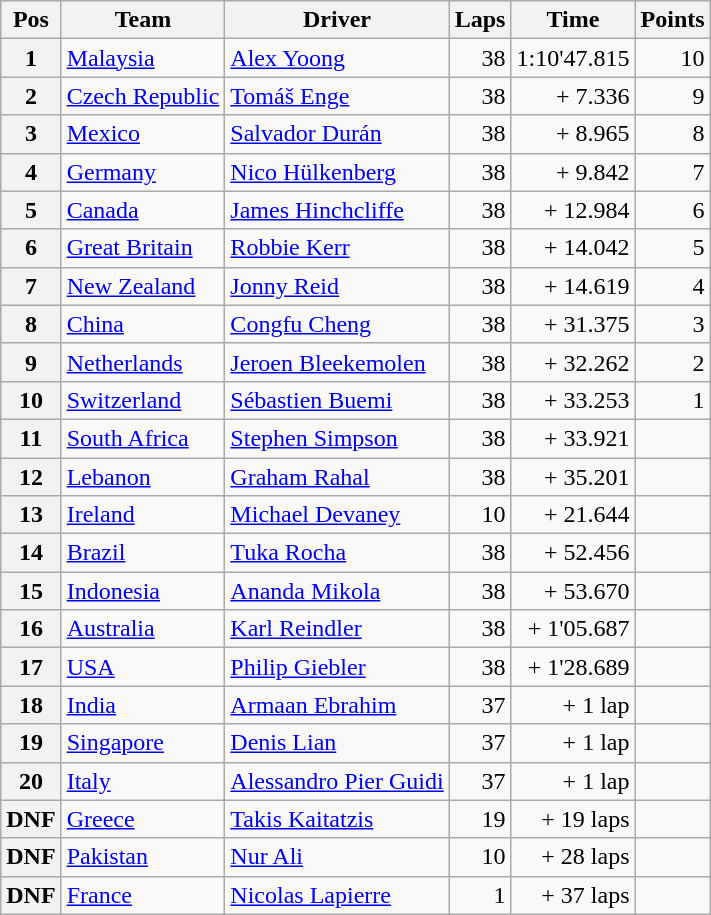<table class="wikitable">
<tr>
<th>Pos</th>
<th>Team</th>
<th>Driver</th>
<th>Laps</th>
<th>Time</th>
<th>Points</th>
</tr>
<tr>
<th>1</th>
<td> <a href='#'>Malaysia</a></td>
<td><a href='#'>Alex Yoong</a></td>
<td align="right">38</td>
<td align="right">1:10'47.815</td>
<td align="right">10</td>
</tr>
<tr>
<th>2</th>
<td> <a href='#'>Czech Republic</a></td>
<td><a href='#'>Tomáš Enge</a></td>
<td align="right">38</td>
<td align="right">+ 7.336</td>
<td align="right">9</td>
</tr>
<tr>
<th>3</th>
<td> <a href='#'>Mexico</a></td>
<td><a href='#'>Salvador Durán</a></td>
<td align="right">38</td>
<td align="right">+ 8.965</td>
<td align="right">8</td>
</tr>
<tr>
<th>4</th>
<td> <a href='#'>Germany</a></td>
<td><a href='#'>Nico Hülkenberg</a></td>
<td align="right">38</td>
<td align="right">+ 9.842</td>
<td align="right">7</td>
</tr>
<tr>
<th>5</th>
<td> <a href='#'>Canada</a></td>
<td><a href='#'>James Hinchcliffe</a></td>
<td align="right">38</td>
<td align="right">+ 12.984</td>
<td align="right">6</td>
</tr>
<tr>
<th>6</th>
<td> <a href='#'>Great Britain</a></td>
<td><a href='#'>Robbie Kerr</a></td>
<td align="right">38</td>
<td align="right">+ 14.042</td>
<td align="right">5</td>
</tr>
<tr>
<th>7</th>
<td> <a href='#'>New Zealand</a></td>
<td><a href='#'>Jonny Reid</a></td>
<td align="right">38</td>
<td align="right">+ 14.619</td>
<td align="right">4</td>
</tr>
<tr>
<th>8</th>
<td> <a href='#'>China</a></td>
<td><a href='#'>Congfu Cheng</a></td>
<td align="right">38</td>
<td align="right">+ 31.375</td>
<td align="right">3</td>
</tr>
<tr>
<th>9</th>
<td> <a href='#'>Netherlands</a></td>
<td><a href='#'>Jeroen Bleekemolen</a></td>
<td align="right">38</td>
<td align="right">+ 32.262</td>
<td align="right">2</td>
</tr>
<tr>
<th>10</th>
<td> <a href='#'>Switzerland</a></td>
<td><a href='#'>Sébastien Buemi</a></td>
<td align="right">38</td>
<td align="right">+ 33.253</td>
<td align="right">1</td>
</tr>
<tr>
<th>11</th>
<td> <a href='#'>South Africa</a></td>
<td><a href='#'>Stephen Simpson</a></td>
<td align="right">38</td>
<td align="right">+ 33.921</td>
<td align="right"></td>
</tr>
<tr>
<th>12</th>
<td> <a href='#'>Lebanon</a></td>
<td><a href='#'>Graham Rahal</a></td>
<td align="right">38</td>
<td align="right">+ 35.201</td>
<td align="right"></td>
</tr>
<tr>
<th>13</th>
<td> <a href='#'>Ireland</a></td>
<td><a href='#'>Michael Devaney</a></td>
<td align="right">10</td>
<td align="right">+ 21.644</td>
<td align="right"></td>
</tr>
<tr>
<th>14</th>
<td> <a href='#'>Brazil</a></td>
<td><a href='#'>Tuka Rocha</a></td>
<td align="right">38</td>
<td align="right">+ 52.456</td>
<td align="right"></td>
</tr>
<tr>
<th>15</th>
<td> <a href='#'>Indonesia</a></td>
<td><a href='#'>Ananda Mikola</a></td>
<td align="right">38</td>
<td align="right">+ 53.670</td>
<td align="right"></td>
</tr>
<tr>
<th>16</th>
<td> <a href='#'>Australia</a></td>
<td><a href='#'>Karl Reindler</a></td>
<td align="right">38</td>
<td align="right">+ 1'05.687</td>
<td align="right"></td>
</tr>
<tr>
<th>17</th>
<td> <a href='#'>USA</a></td>
<td><a href='#'>Philip Giebler</a></td>
<td align="right">38</td>
<td align="right">+ 1'28.689</td>
<td align="right"></td>
</tr>
<tr>
<th>18</th>
<td> <a href='#'>India</a></td>
<td><a href='#'>Armaan Ebrahim</a></td>
<td align="right">37</td>
<td align="right">+ 1 lap</td>
<td align="right"></td>
</tr>
<tr>
<th>19</th>
<td> <a href='#'>Singapore</a></td>
<td><a href='#'>Denis Lian</a></td>
<td align="right">37</td>
<td align="right">+ 1 lap</td>
<td align="right"></td>
</tr>
<tr>
<th>20</th>
<td> <a href='#'>Italy</a></td>
<td><a href='#'>Alessandro Pier Guidi</a></td>
<td align="right">37</td>
<td align="right">+ 1 lap</td>
<td align="right"></td>
</tr>
<tr>
<th>DNF</th>
<td> <a href='#'>Greece</a></td>
<td><a href='#'>Takis Kaitatzis</a></td>
<td align="right">19</td>
<td align="right">+ 19 laps</td>
<td align="right"></td>
</tr>
<tr>
<th>DNF</th>
<td> <a href='#'>Pakistan</a></td>
<td><a href='#'>Nur Ali</a></td>
<td align="right">10</td>
<td align="right">+ 28 laps</td>
<td align="right"></td>
</tr>
<tr>
<th>DNF</th>
<td> <a href='#'>France</a></td>
<td><a href='#'>Nicolas Lapierre</a></td>
<td align="right">1</td>
<td align="right">+ 37 laps</td>
<td align="right"></td>
</tr>
</table>
